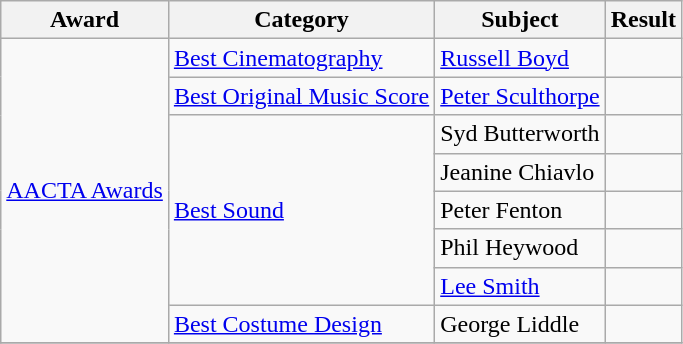<table class="wikitable">
<tr>
<th>Award</th>
<th>Category</th>
<th>Subject</th>
<th>Result</th>
</tr>
<tr>
<td rowspan=8><a href='#'>AACTA Awards</a></td>
<td><a href='#'>Best Cinematography</a></td>
<td><a href='#'>Russell Boyd</a></td>
<td></td>
</tr>
<tr>
<td><a href='#'>Best Original Music Score</a></td>
<td><a href='#'>Peter Sculthorpe</a></td>
<td></td>
</tr>
<tr>
<td rowspan=5><a href='#'>Best Sound</a></td>
<td>Syd Butterworth</td>
<td></td>
</tr>
<tr>
<td>Jeanine Chiavlo</td>
<td></td>
</tr>
<tr>
<td>Peter Fenton</td>
<td></td>
</tr>
<tr>
<td>Phil Heywood</td>
<td></td>
</tr>
<tr>
<td><a href='#'>Lee Smith</a></td>
<td></td>
</tr>
<tr>
<td><a href='#'>Best Costume Design</a></td>
<td>George Liddle</td>
<td></td>
</tr>
<tr>
</tr>
</table>
